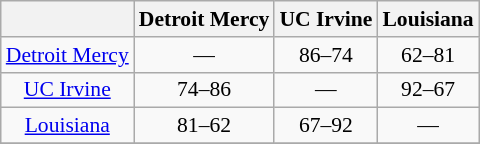<table class="wikitable" style="text-align:center; font-size:90%;">
<tr>
<th></th>
<th>Detroit Mercy</th>
<th>UC Irvine</th>
<th>Louisiana</th>
</tr>
<tr>
<td style="text-align:center;"><a href='#'>Detroit Mercy</a></td>
<td>—</td>
<td>86–74</td>
<td>62–81</td>
</tr>
<tr>
<td style="text-align:center;"><a href='#'>UC Irvine</a></td>
<td>74–86</td>
<td>—</td>
<td>92–67</td>
</tr>
<tr>
<td style="text-align:center;"><a href='#'>Louisiana</a></td>
<td>81–62</td>
<td>67–92</td>
<td>—</td>
</tr>
<tr>
</tr>
</table>
